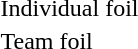<table>
<tr>
<td>Individual foil</td>
<td></td>
<td></td>
<td></td>
</tr>
<tr>
<td>Team foil</td>
<td></td>
<td></td>
<td></td>
</tr>
</table>
